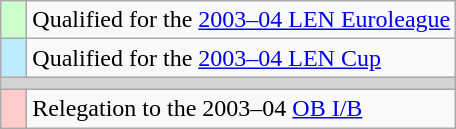<table class="wikitable" style="text-align: left;">
<tr>
<td width=10px bgcolor=#ccffcc></td>
<td>Qualified for the <a href='#'>2003–04 LEN Euroleague</a></td>
</tr>
<tr>
<td width=10px bgcolor=#bbebff></td>
<td>Qualified for the <a href='#'>2003–04 LEN Cup</a></td>
</tr>
<tr>
<td colspan=2 height=1px bgcolor=lightgrey></td>
</tr>
<tr>
<td width=10px bgcolor=#ffcccc></td>
<td>Relegation to the 2003–04 <a href='#'>OB I/B</a></td>
</tr>
</table>
